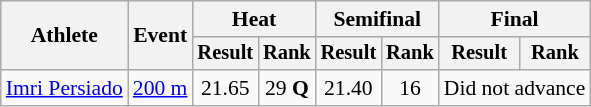<table class=wikitable style="font-size:90%">
<tr>
<th rowspan="2">Athlete</th>
<th rowspan="2">Event</th>
<th colspan="2">Heat</th>
<th colspan="2">Semifinal</th>
<th colspan="2">Final</th>
</tr>
<tr style="font-size:95%">
<th>Result</th>
<th>Rank</th>
<th>Result</th>
<th>Rank</th>
<th>Result</th>
<th>Rank</th>
</tr>
<tr style="text-align:center;">
<td align=left><a href='#'>Imri Persiado</a></td>
<td align=left><a href='#'>200 m</a></td>
<td>21.65</td>
<td>29 <strong>Q</strong></td>
<td>21.40</td>
<td>16</td>
<td colspan="2">Did not advance</td>
</tr>
</table>
